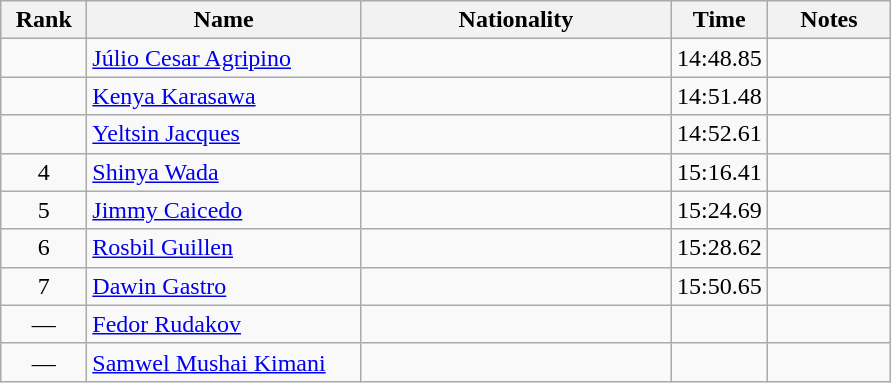<table class="wikitable sortable" style="text-align:center">
<tr>
<th width="50">Rank</th>
<th width="175">Name</th>
<th width="200">Nationality</th>
<th width="50">Time</th>
<th width="75">Notes</th>
</tr>
<tr>
<td></td>
<td align="left"><a href='#'>Júlio Cesar Agripino</a><br></td>
<td align="left"></td>
<td>14:48.85</td>
<td><strong></strong></td>
</tr>
<tr>
<td></td>
<td align="left"><a href='#'>Kenya Karasawa</a><br></td>
<td align="left"></td>
<td>14:51.48</td>
<td></td>
</tr>
<tr>
<td></td>
<td align="left"><a href='#'>Yeltsin Jacques</a><br></td>
<td align="left"></td>
<td>14:52.61</td>
<td></td>
</tr>
<tr>
<td>4</td>
<td align="left"><a href='#'>Shinya Wada</a><br></td>
<td align="left"></td>
<td>15:16.41</td>
<td></td>
</tr>
<tr>
<td>5</td>
<td align="left"><a href='#'>Jimmy Caicedo</a><br></td>
<td align="left"></td>
<td>15:24.69</td>
<td></td>
</tr>
<tr>
<td>6</td>
<td align="left"><a href='#'>Rosbil Guillen</a><br></td>
<td align="left"></td>
<td>15:28.62</td>
<td></td>
</tr>
<tr>
<td>7</td>
<td align="left"><a href='#'>Dawin Gastro</a><br></td>
<td align="left"></td>
<td>15:50.65</td>
<td></td>
</tr>
<tr>
<td>—</td>
<td align="left"><a href='#'>Fedor Rudakov</a><br></td>
<td align="left"></td>
<td></td>
<td></td>
</tr>
<tr>
<td>—</td>
<td align="left"><a href='#'>Samwel Mushai Kimani</a><br></td>
<td align="left"></td>
<td></td>
<td></td>
</tr>
</table>
